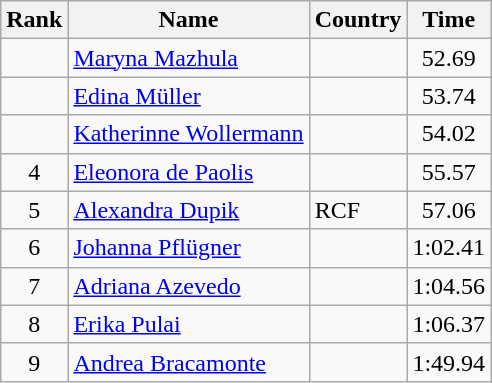<table class="wikitable" style="text-align:center">
<tr>
<th>Rank</th>
<th>Name</th>
<th>Country</th>
<th>Time</th>
</tr>
<tr>
<td></td>
<td align="left"><a href='#'>Maryna Mazhula</a></td>
<td align="left"></td>
<td>52.69</td>
</tr>
<tr>
<td></td>
<td align="left"><a href='#'>Edina Müller</a></td>
<td align="left"></td>
<td>53.74</td>
</tr>
<tr>
<td></td>
<td align="left"><a href='#'>Katherinne Wollermann</a></td>
<td align="left"></td>
<td>54.02</td>
</tr>
<tr>
<td>4</td>
<td align="left"><a href='#'>Eleonora de Paolis</a></td>
<td align="left"></td>
<td>55.57</td>
</tr>
<tr>
<td>5</td>
<td align="left"><a href='#'>Alexandra Dupik</a></td>
<td align="left"> RCF</td>
<td>57.06</td>
</tr>
<tr>
<td>6</td>
<td align="left"><a href='#'>Johanna Pflügner</a></td>
<td align="left"></td>
<td>1:02.41</td>
</tr>
<tr>
<td>7</td>
<td align="left"><a href='#'>Adriana Azevedo</a></td>
<td align="left"></td>
<td>1:04.56</td>
</tr>
<tr>
<td>8</td>
<td align="left"><a href='#'>Erika Pulai</a></td>
<td align="left"></td>
<td>1:06.37</td>
</tr>
<tr>
<td>9</td>
<td align="left"><a href='#'>Andrea Bracamonte</a></td>
<td align="left"></td>
<td>1:49.94</td>
</tr>
</table>
